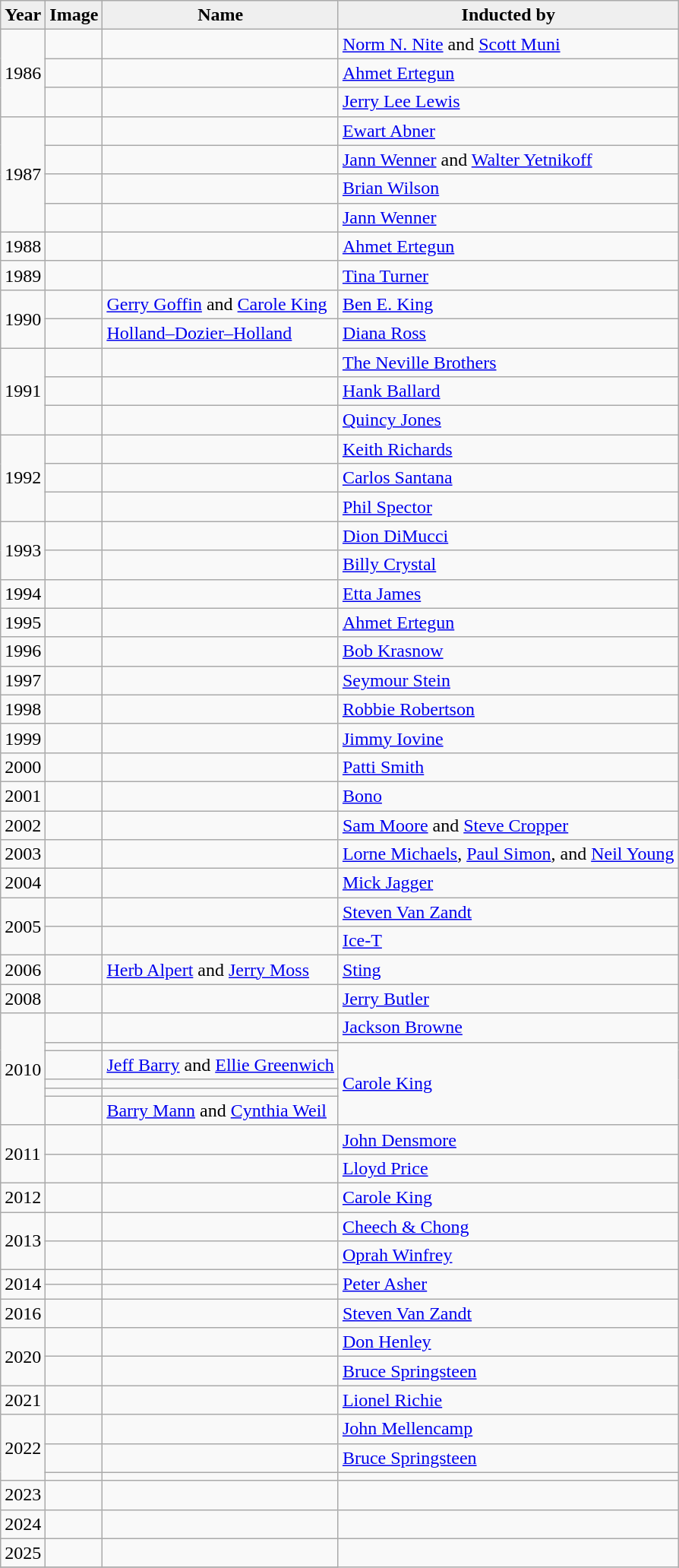<table class="wikitable sortable">
<tr>
<th style="background:#efefef;">Year</th>
<th style="background:#efefef;">Image</th>
<th style="background:#efefef;">Name</th>
<th style="background:#efefef;">Inducted by</th>
</tr>
<tr>
<td rowspan="3">1986</td>
<td></td>
<td></td>
<td><a href='#'>Norm N. Nite</a> and <a href='#'>Scott Muni</a></td>
</tr>
<tr>
<td></td>
<td></td>
<td><a href='#'>Ahmet Ertegun</a></td>
</tr>
<tr>
<td></td>
<td></td>
<td><a href='#'>Jerry Lee Lewis</a></td>
</tr>
<tr>
<td rowspan="4">1987</td>
<td></td>
<td></td>
<td><a href='#'>Ewart Abner</a></td>
</tr>
<tr>
<td></td>
<td></td>
<td><a href='#'>Jann Wenner</a> and <a href='#'>Walter Yetnikoff</a></td>
</tr>
<tr>
<td></td>
<td></td>
<td><a href='#'>Brian Wilson</a></td>
</tr>
<tr>
<td></td>
<td></td>
<td><a href='#'>Jann Wenner</a></td>
</tr>
<tr>
<td>1988</td>
<td></td>
<td></td>
<td><a href='#'>Ahmet Ertegun</a></td>
</tr>
<tr>
<td>1989</td>
<td></td>
<td></td>
<td><a href='#'>Tina Turner</a></td>
</tr>
<tr>
<td rowspan="2">1990</td>
<td></td>
<td data-sort-value="Goffin"><a href='#'>Gerry Goffin</a> and <a href='#'>Carole King</a></td>
<td><a href='#'>Ben E. King</a></td>
</tr>
<tr>
<td></td>
<td><a href='#'>Holland–Dozier–Holland</a></td>
<td><a href='#'>Diana Ross</a></td>
</tr>
<tr>
<td rowspan="3">1991</td>
<td></td>
<td></td>
<td><a href='#'>The Neville Brothers</a></td>
</tr>
<tr>
<td></td>
<td></td>
<td><a href='#'>Hank Ballard</a></td>
</tr>
<tr>
<td></td>
<td></td>
<td><a href='#'>Quincy Jones</a></td>
</tr>
<tr>
<td rowspan="3">1992</td>
<td></td>
<td></td>
<td><a href='#'>Keith Richards</a></td>
</tr>
<tr>
<td></td>
<td></td>
<td><a href='#'>Carlos Santana</a></td>
</tr>
<tr>
<td></td>
<td></td>
<td><a href='#'>Phil Spector</a></td>
</tr>
<tr>
<td rowspan="2">1993</td>
<td></td>
<td></td>
<td><a href='#'>Dion DiMucci</a></td>
</tr>
<tr>
<td></td>
<td></td>
<td><a href='#'>Billy Crystal</a></td>
</tr>
<tr>
<td>1994</td>
<td></td>
<td></td>
<td><a href='#'>Etta James</a></td>
</tr>
<tr>
<td>1995</td>
<td></td>
<td></td>
<td><a href='#'>Ahmet Ertegun</a></td>
</tr>
<tr>
<td>1996</td>
<td></td>
<td></td>
<td><a href='#'>Bob Krasnow</a></td>
</tr>
<tr>
<td>1997</td>
<td></td>
<td></td>
<td><a href='#'>Seymour Stein</a></td>
</tr>
<tr>
<td>1998</td>
<td></td>
<td></td>
<td><a href='#'>Robbie Robertson</a></td>
</tr>
<tr>
<td>1999</td>
<td></td>
<td></td>
<td><a href='#'>Jimmy Iovine</a></td>
</tr>
<tr>
<td>2000</td>
<td></td>
<td></td>
<td><a href='#'>Patti Smith</a></td>
</tr>
<tr>
<td>2001</td>
<td></td>
<td></td>
<td><a href='#'>Bono</a></td>
</tr>
<tr>
<td>2002</td>
<td></td>
<td></td>
<td><a href='#'>Sam Moore</a> and <a href='#'>Steve Cropper</a></td>
</tr>
<tr>
<td>2003</td>
<td></td>
<td></td>
<td><a href='#'>Lorne Michaels</a>, <a href='#'>Paul Simon</a>, and <a href='#'>Neil Young</a></td>
</tr>
<tr>
<td>2004</td>
<td></td>
<td></td>
<td><a href='#'>Mick Jagger</a></td>
</tr>
<tr>
<td rowspan="2">2005</td>
<td></td>
<td></td>
<td><a href='#'>Steven Van Zandt</a></td>
</tr>
<tr>
<td></td>
<td></td>
<td><a href='#'>Ice-T</a></td>
</tr>
<tr>
<td>2006</td>
<td></td>
<td data-sort-value="Alpert"><a href='#'>Herb Alpert</a> and <a href='#'>Jerry Moss</a></td>
<td><a href='#'>Sting</a></td>
</tr>
<tr>
<td>2008</td>
<td></td>
<td></td>
<td><a href='#'>Jerry Butler</a></td>
</tr>
<tr>
<td rowspan="6">2010</td>
<td></td>
<td></td>
<td><a href='#'>Jackson Browne</a></td>
</tr>
<tr>
<td></td>
<td></td>
<td rowspan="5"><a href='#'>Carole King</a></td>
</tr>
<tr>
<td></td>
<td data-sort-value="Barry"><a href='#'>Jeff Barry</a> and <a href='#'>Ellie Greenwich</a></td>
</tr>
<tr>
<td></td>
<td></td>
</tr>
<tr>
<td></td>
<td></td>
</tr>
<tr>
<td></td>
<td data-sort-value="Mann"><a href='#'>Barry Mann</a> and <a href='#'>Cynthia Weil</a></td>
</tr>
<tr>
<td rowspan="2">2011</td>
<td></td>
<td></td>
<td><a href='#'>John Densmore</a></td>
</tr>
<tr>
<td></td>
<td></td>
<td><a href='#'>Lloyd Price</a></td>
</tr>
<tr>
<td>2012</td>
<td></td>
<td></td>
<td><a href='#'>Carole King</a></td>
</tr>
<tr>
<td rowspan="2">2013</td>
<td></td>
<td></td>
<td><a href='#'>Cheech & Chong</a></td>
</tr>
<tr>
<td></td>
<td></td>
<td><a href='#'>Oprah Winfrey</a></td>
</tr>
<tr>
<td rowspan="2">2014</td>
<td></td>
<td></td>
<td rowspan="2"><a href='#'>Peter Asher</a></td>
</tr>
<tr>
<td></td>
<td></td>
</tr>
<tr>
<td>2016</td>
<td></td>
<td></td>
<td><a href='#'>Steven Van Zandt</a></td>
</tr>
<tr>
<td rowspan="2">2020</td>
<td></td>
<td></td>
<td><a href='#'>Don Henley</a></td>
</tr>
<tr>
<td></td>
<td></td>
<td><a href='#'>Bruce Springsteen</a></td>
</tr>
<tr>
<td>2021</td>
<td></td>
<td></td>
<td><a href='#'>Lionel Richie</a></td>
</tr>
<tr>
<td rowspan="3">2022</td>
<td></td>
<td></td>
<td><a href='#'>John Mellencamp</a></td>
</tr>
<tr>
<td></td>
<td></td>
<td><a href='#'>Bruce Springsteen</a></td>
</tr>
<tr>
<td></td>
<td></td>
<td></td>
</tr>
<tr>
<td>2023</td>
<td></td>
<td></td>
<td></td>
</tr>
<tr>
<td>2024</td>
<td></td>
<td></td>
<td></td>
</tr>
<tr>
<td>2025</td>
<td></td>
<td></td>
</tr>
<tr>
</tr>
</table>
